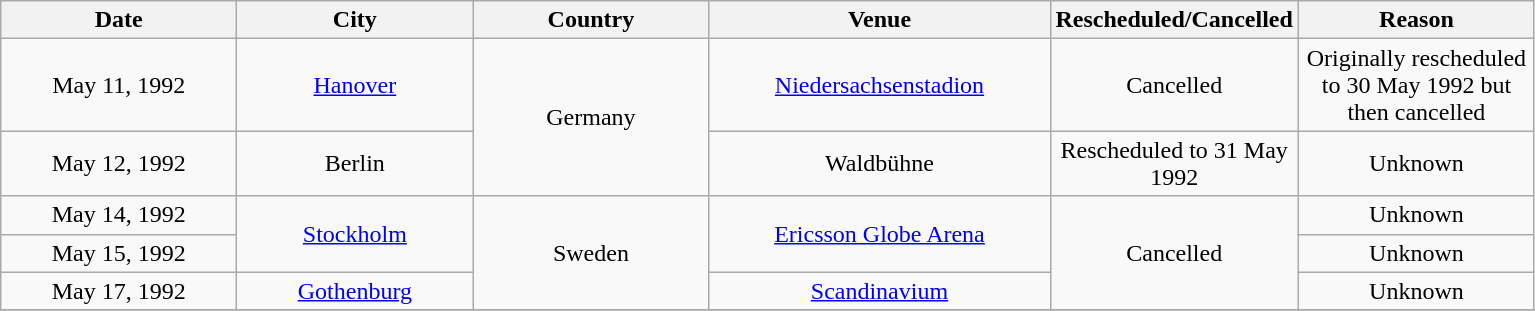<table class="wikitable" style="text-align:center;">
<tr>
<th width="150">Date</th>
<th width="150">City</th>
<th width="150">Country</th>
<th width="220">Venue</th>
<th width="150">Rescheduled/Cancelled</th>
<th width="150">Reason</th>
</tr>
<tr>
<td>May 11, 1992</td>
<td><a href='#'>Hanover</a></td>
<td rowspan="2">Germany</td>
<td><a href='#'>Niedersachsenstadion</a></td>
<td>Cancelled</td>
<td>Originally rescheduled to 30 May 1992 but then cancelled</td>
</tr>
<tr>
<td>May 12, 1992</td>
<td>Berlin</td>
<td>Waldbühne</td>
<td>Rescheduled to 31 May 1992</td>
<td>Unknown</td>
</tr>
<tr>
<td>May 14, 1992</td>
<td rowspan="2"><a href='#'>Stockholm</a></td>
<td rowspan="3">Sweden</td>
<td rowspan="2"><a href='#'>Ericsson Globe Arena</a></td>
<td rowspan="3">Cancelled</td>
<td>Unknown</td>
</tr>
<tr>
<td>May 15, 1992</td>
<td>Unknown</td>
</tr>
<tr>
<td>May 17, 1992</td>
<td><a href='#'>Gothenburg</a></td>
<td><a href='#'>Scandinavium</a></td>
<td>Unknown</td>
</tr>
<tr>
</tr>
</table>
